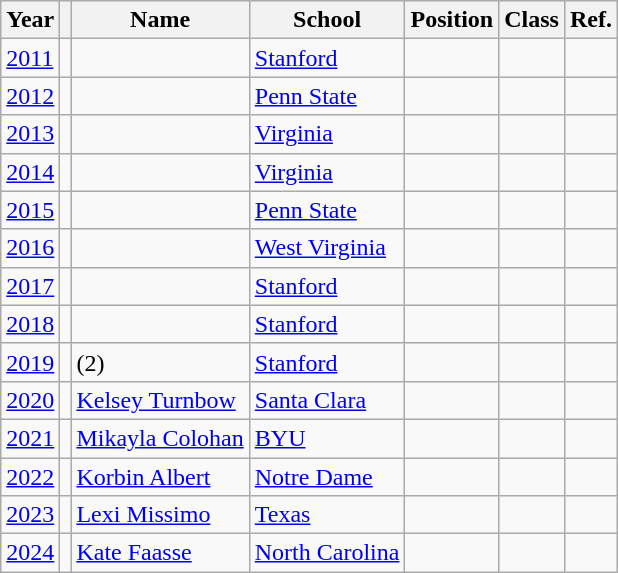<table class="wikitable plainrowheaders sortable">
<tr>
<th scope="col">Year</th>
<th scope="col"></th>
<th scope="col">Name</th>
<th scope="col">School</th>
<th scope="col">Position</th>
<th scope="col">Class</th>
<th>Ref.</th>
</tr>
<tr>
<td><a href='#'>2011</a></td>
<td></td>
<td></td>
<td><a href='#'>Stanford</a></td>
<td></td>
<td></td>
<td></td>
</tr>
<tr>
<td><a href='#'>2012</a></td>
<td></td>
<td></td>
<td><a href='#'>Penn State</a></td>
<td></td>
<td></td>
<td></td>
</tr>
<tr>
<td><a href='#'>2013</a></td>
<td></td>
<td></td>
<td><a href='#'>Virginia</a></td>
<td></td>
<td></td>
<td></td>
</tr>
<tr>
<td><a href='#'>2014</a></td>
<td></td>
<td></td>
<td><a href='#'>Virginia</a></td>
<td></td>
<td></td>
<td></td>
</tr>
<tr>
<td><a href='#'>2015</a></td>
<td></td>
<td></td>
<td><a href='#'>Penn State</a></td>
<td></td>
<td></td>
<td></td>
</tr>
<tr>
<td><a href='#'>2016</a></td>
<td></td>
<td></td>
<td><a href='#'>West Virginia</a></td>
<td></td>
<td></td>
<td></td>
</tr>
<tr>
<td><a href='#'>2017</a></td>
<td></td>
<td></td>
<td><a href='#'>Stanford</a></td>
<td></td>
<td></td>
<td></td>
</tr>
<tr>
<td><a href='#'>2018</a></td>
<td></td>
<td></td>
<td><a href='#'>Stanford</a></td>
<td></td>
<td></td>
<td></td>
</tr>
<tr>
<td><a href='#'>2019</a></td>
<td></td>
<td> (2)</td>
<td><a href='#'>Stanford</a></td>
<td></td>
<td></td>
<td></td>
</tr>
<tr>
<td><a href='#'>2020</a></td>
<td></td>
<td><a href='#'>Kelsey Turnbow</a></td>
<td><a href='#'>Santa Clara</a></td>
<td></td>
<td></td>
<td></td>
</tr>
<tr>
<td><a href='#'>2021</a></td>
<td></td>
<td><a href='#'>Mikayla Colohan</a></td>
<td><a href='#'>BYU</a></td>
<td></td>
<td></td>
<td></td>
</tr>
<tr>
<td><a href='#'>2022</a></td>
<td></td>
<td><a href='#'>Korbin Albert</a></td>
<td><a href='#'>Notre Dame</a></td>
<td></td>
<td></td>
<td></td>
</tr>
<tr>
<td><a href='#'>2023</a></td>
<td></td>
<td><a href='#'>Lexi Missimo</a></td>
<td><a href='#'>Texas</a></td>
<td></td>
<td></td>
<td></td>
</tr>
<tr>
<td><a href='#'>2024</a></td>
<td></td>
<td><a href='#'>Kate Faasse</a></td>
<td><a href='#'>North Carolina</a></td>
<td></td>
<td></td>
<td></td>
</tr>
</table>
